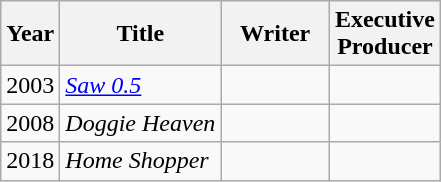<table class="wikitable">
<tr>
<th>Year</th>
<th>Title</th>
<th width="65">Writer</th>
<th width="65">Executive<br>Producer</th>
</tr>
<tr>
<td>2003</td>
<td><em><a href='#'>Saw 0.5</a></em></td>
<td></td>
<td></td>
</tr>
<tr>
<td>2008</td>
<td><em>Doggie Heaven</em></td>
<td></td>
<td></td>
</tr>
<tr>
<td>2018</td>
<td><em>Home Shopper</em></td>
<td></td>
<td></td>
</tr>
</table>
